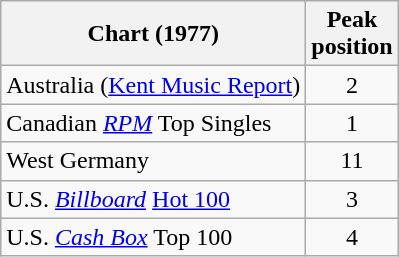<table class="wikitable sortable">
<tr>
<th align="left">Chart (1977)</th>
<th align="left">Peak<br>position</th>
</tr>
<tr>
<td align="left">Australia (<a href='#'>Kent Music Report</a>)</td>
<td style="text-align:center;">2</td>
</tr>
<tr>
<td align="left">Canadian <a href='#'><em>RPM</em></a> Top Singles</td>
<td style="text-align:center;">1</td>
</tr>
<tr>
<td align="left">West Germany</td>
<td style="text-align:center;">11</td>
</tr>
<tr>
<td align="left">U.S. <em><a href='#'>Billboard</a></em> <a href='#'>Hot 100</a></td>
<td style="text-align:center;">3</td>
</tr>
<tr>
<td align="left">U.S. <em><a href='#'>Cash Box</a></em> Top 100</td>
<td style="text-align:center;">4</td>
</tr>
</table>
